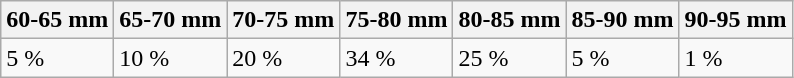<table class="wikitable">
<tr>
<th>60-65 mm</th>
<th>65-70 mm</th>
<th>70-75 mm</th>
<th>75-80 mm</th>
<th>80-85 mm</th>
<th>85-90 mm</th>
<th>90-95 mm</th>
</tr>
<tr>
<td>5 %</td>
<td>10 %</td>
<td>20 %</td>
<td>34 %</td>
<td>25 %</td>
<td>5 %</td>
<td>1 %</td>
</tr>
</table>
